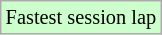<table class="wikitable sortable" style="font-size: 85%;">
<tr style="background:#ccffcc;">
<td>Fastest session lap</td>
</tr>
</table>
